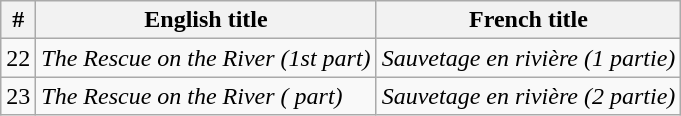<table class="wikitable">
<tr>
<th>#</th>
<th>English title</th>
<th>French title</th>
</tr>
<tr>
<td>22</td>
<td><em>The Rescue on the River (1st part)</em></td>
<td><em>Sauvetage en rivière (1 partie)</em></td>
</tr>
<tr>
<td>23</td>
<td><em>The Rescue on the River ( part)</em></td>
<td><em>Sauvetage en rivière (2 partie)</em></td>
</tr>
</table>
